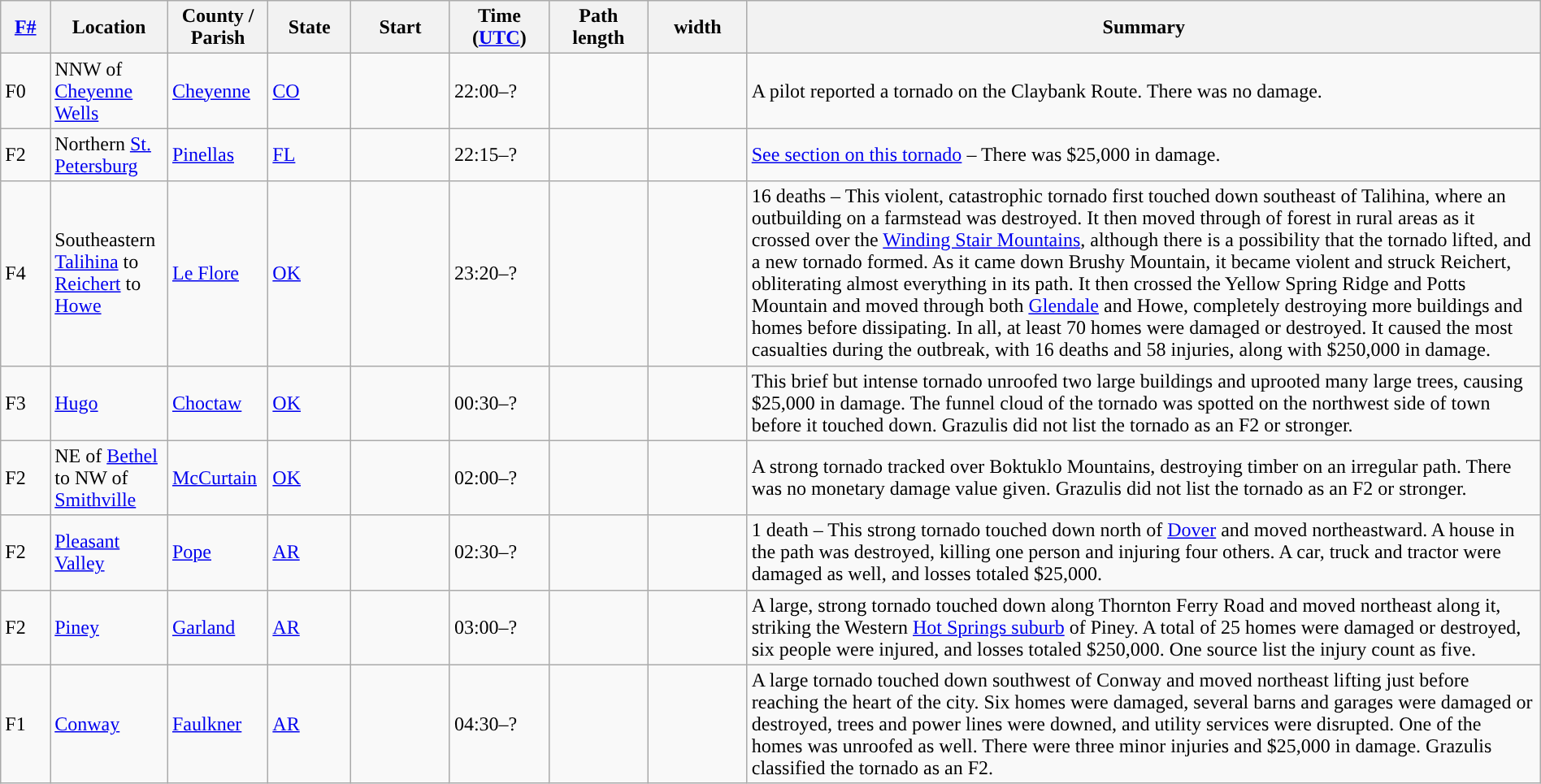<table class="wikitable sortable" style="width:100%;">
<tr>
<th scope="col"  style="width:3%; text-align:center;"><a href='#'>F#</a></th>
<th scope="col"  style="width:7%; text-align:center;" class="unsortable">Location</th>
<th scope="col"  style="width:6%; text-align:center;" class="unsortable">County / Parish</th>
<th scope="col"  style="width:5%; text-align:center;">State</th>
<th scope="col"  style="width:6%; text-align:center;">Start<br></th>
<th scope="col"  style="width:6%; text-align:center;">Time (<a href='#'>UTC</a>)</th>
<th scope="col"  style="width:6%; text-align:center;">Path length</th>
<th scope="col"  style="width:6%; text-align:center;"> width</th>
<th scope="col" class="unsortable" style="width:48%; text-align:center;">Summary</th>
</tr>
<tr>
<td>F0</td>
<td>NNW of <a href='#'>Cheyenne Wells</a></td>
<td><a href='#'>Cheyenne</a></td>
<td><a href='#'>CO</a></td>
<td></td>
<td>22:00–?</td>
<td></td>
<td></td>
<td>A pilot reported a tornado on the Claybank Route. There was no damage.</td>
</tr>
<tr>
<td>F2</td>
<td>Northern <a href='#'>St. Petersburg</a></td>
<td><a href='#'>Pinellas</a></td>
<td><a href='#'>FL</a></td>
<td></td>
<td>22:15–?</td>
<td></td>
<td></td>
<td><a href='#'>See section on this tornado</a> – There was $25,000 in damage.</td>
</tr>
<tr>
<td>F4</td>
<td>Southeastern <a href='#'>Talihina</a> to <a href='#'>Reichert</a> to <a href='#'>Howe</a></td>
<td><a href='#'>Le Flore</a></td>
<td><a href='#'>OK</a></td>
<td></td>
<td>23:20–?</td>
<td></td>
<td></td>
<td>16 deaths – This violent, catastrophic tornado first touched down southeast of Talihina, where an outbuilding on a farmstead was destroyed. It then moved through  of forest in rural areas as it crossed over the <a href='#'>Winding Stair Mountains</a>, although there is a possibility that the tornado lifted, and a new tornado formed. As it came down Brushy Mountain, it became violent and struck Reichert, obliterating almost everything in its path. It then crossed the Yellow Spring Ridge and Potts Mountain and moved through both <a href='#'>Glendale</a> and Howe, completely destroying more buildings and homes before dissipating. In all, at least 70 homes were damaged or destroyed. It caused the most casualties during the outbreak, with 16 deaths and 58 injuries, along with $250,000 in damage.</td>
</tr>
<tr>
<td>F3</td>
<td><a href='#'>Hugo</a></td>
<td><a href='#'>Choctaw</a></td>
<td><a href='#'>OK</a></td>
<td></td>
<td>00:30–?</td>
<td></td>
<td></td>
<td>This brief but intense tornado unroofed two large buildings and uprooted many large trees, causing $25,000 in damage. The funnel cloud of the tornado was spotted on the northwest side of town before it touched down. Grazulis did not list the tornado as an F2 or stronger.</td>
</tr>
<tr>
<td>F2</td>
<td>NE of <a href='#'>Bethel</a> to NW of <a href='#'>Smithville</a></td>
<td><a href='#'>McCurtain</a></td>
<td><a href='#'>OK</a></td>
<td></td>
<td>02:00–?</td>
<td></td>
<td></td>
<td>A strong tornado tracked over Boktuklo Mountains, destroying timber on an irregular path. There was no monetary damage value given. Grazulis did not list the tornado as an F2 or stronger.</td>
</tr>
<tr>
<td>F2</td>
<td><a href='#'>Pleasant Valley</a></td>
<td><a href='#'>Pope</a></td>
<td><a href='#'>AR</a></td>
<td></td>
<td>02:30–?</td>
<td></td>
<td></td>
<td>1 death – This strong tornado touched down  north of <a href='#'>Dover</a> and moved northeastward. A house in the path was destroyed, killing one person and injuring four others. A car, truck and tractor were damaged as well, and losses totaled $25,000.</td>
</tr>
<tr>
<td>F2</td>
<td><a href='#'>Piney</a></td>
<td><a href='#'>Garland</a></td>
<td><a href='#'>AR</a></td>
<td></td>
<td>03:00–?</td>
<td></td>
<td></td>
<td>A large, strong tornado touched down along Thornton Ferry Road and moved northeast along it, striking the Western <a href='#'>Hot Springs suburb</a> of Piney. A total of 25 homes were damaged or destroyed, six people were injured, and losses totaled $250,000. One source list the injury count as five.</td>
</tr>
<tr>
<td>F1</td>
<td><a href='#'>Conway</a></td>
<td><a href='#'>Faulkner</a></td>
<td><a href='#'>AR</a></td>
<td></td>
<td>04:30–?</td>
<td></td>
<td></td>
<td>A large tornado touched down southwest of Conway and moved northeast lifting just before reaching the heart of the city. Six homes were damaged, several barns and garages were damaged or destroyed, trees and power lines were downed, and utility services were disrupted. One of the homes was unroofed as well. There were three minor injuries and $25,000 in damage. Grazulis classified the tornado as an F2.</td>
</tr>
</table>
